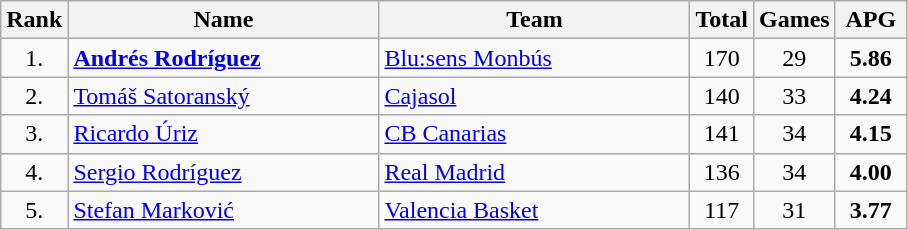<table class="wikitable sortable" style="text-align: center">
<tr>
<th>Rank</th>
<th width=200>Name</th>
<th width=200>Team</th>
<th>Total</th>
<th>Games</th>
<th width=40>APG</th>
</tr>
<tr>
<td>1.</td>
<td align="left"> <strong><a href='#'>Andrés Rodríguez</a></strong></td>
<td align=left><a href='#'>Blu:sens Monbús</a></td>
<td>170</td>
<td>29</td>
<td><strong>5.86</strong></td>
</tr>
<tr>
<td>2.</td>
<td align="left"> <a href='#'>Tomáš Satoranský</a></td>
<td align=left><a href='#'>Cajasol</a></td>
<td>140</td>
<td>33</td>
<td><strong>4.24</strong></td>
</tr>
<tr>
<td>3.</td>
<td align="left"> <a href='#'>Ricardo Úriz</a></td>
<td align=left><a href='#'>CB Canarias</a></td>
<td>141</td>
<td>34</td>
<td><strong>4.15</strong></td>
</tr>
<tr>
<td>4.</td>
<td align="left"> <a href='#'>Sergio Rodríguez</a></td>
<td align=left><a href='#'>Real Madrid</a></td>
<td>136</td>
<td>34</td>
<td><strong>4.00</strong></td>
</tr>
<tr>
<td>5.</td>
<td align="left"> <a href='#'>Stefan Marković</a></td>
<td align=left><a href='#'>Valencia Basket</a></td>
<td>117</td>
<td>31</td>
<td><strong>3.77</strong></td>
</tr>
</table>
